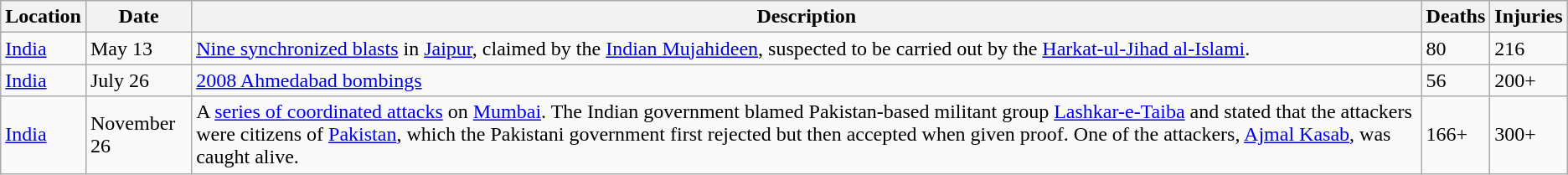<table class="wikitable sortable">
<tr>
<th scope="col">Location</th>
<th scope="col" data-sort-type="date">Date</th>
<th scope="col" class="unsortable">Description</th>
<th scope="col" data-sort-type="number">Deaths</th>
<th scope="col" data-sort-type="number">Injuries</th>
</tr>
<tr>
<td><a href='#'>India</a></td>
<td>May 13</td>
<td><a href='#'>Nine synchronized blasts</a> in <a href='#'>Jaipur</a>, claimed by the <a href='#'>Indian Mujahideen</a>, suspected to be carried out by the <a href='#'>Harkat-ul-Jihad al-Islami</a>.</td>
<td>80</td>
<td>216</td>
</tr>
<tr>
<td><a href='#'>India</a></td>
<td>July 26</td>
<td><a href='#'>2008 Ahmedabad bombings</a></td>
<td>56</td>
<td>200+</td>
</tr>
<tr>
<td><a href='#'>India</a></td>
<td>November 26</td>
<td>A <a href='#'>series of coordinated attacks</a> on <a href='#'>Mumbai</a>. The Indian government blamed Pakistan-based militant group <a href='#'>Lashkar-e-Taiba</a> and stated that the attackers were citizens of <a href='#'>Pakistan</a>, which the Pakistani government first rejected but then accepted when given proof. One of the attackers, <a href='#'>Ajmal Kasab</a>, was caught alive.</td>
<td>166+</td>
<td>300+</td>
</tr>
</table>
